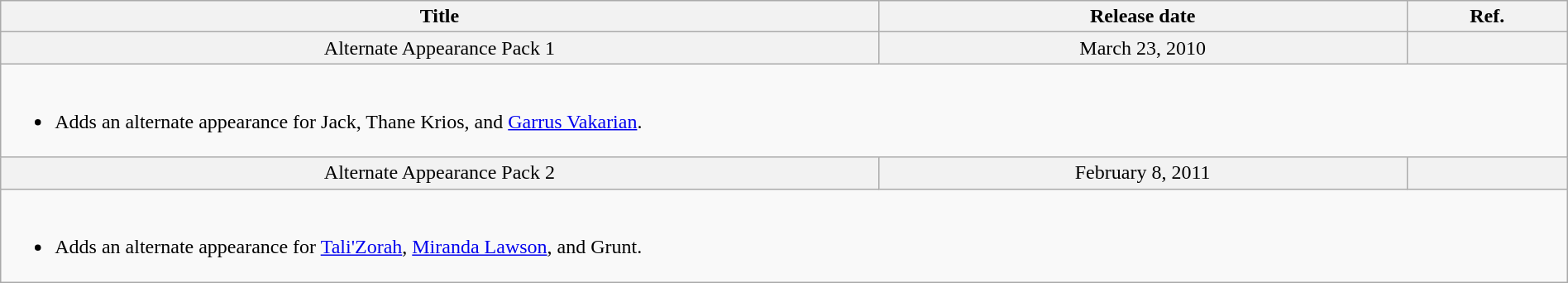<table class="wikitable" width="100%">
<tr style="text-align: center;">
<th scope="col">Title</th>
<th scope="col">Release date</th>
<th scope="col" class="unsortable">Ref.</th>
</tr>
<tr bgcolor="#F2F2F2" align="center">
<th scope="row" style="font-weight:normal;">Alternate Appearance Pack 1</th>
<td>March 23, 2010</td>
<td></td>
</tr>
<tr>
<td colspan="3"><br><ul><li>Adds an alternate appearance for Jack, Thane Krios, and <a href='#'>Garrus Vakarian</a>.</li></ul></td>
</tr>
<tr bgcolor="#F2F2F2" align="center">
<th scope="row" style="font-weight:normal;">Alternate Appearance Pack 2</th>
<td>February 8, 2011</td>
<td></td>
</tr>
<tr>
<td colspan="3"><br><ul><li>Adds an alternate appearance for <a href='#'>Tali'Zorah</a>, <a href='#'>Miranda Lawson</a>, and Grunt.</li></ul></td>
</tr>
</table>
